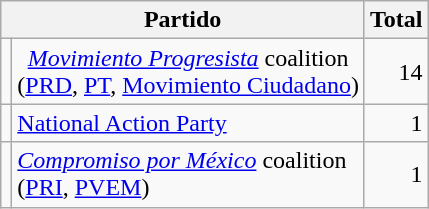<table class="wikitable">
<tr>
<th colspan="2"><strong>Partido</strong></th>
<th><strong>Total</strong></th>
</tr>
<tr align="right">
<td></td>
<td align="center"><a href='#'><em>Movimiento Progresista</em></a> coalition<br>(<a href='#'>PRD</a>, <a href='#'>PT</a>, <a href='#'>Movimiento Ciudadano</a>)</td>
<td>14</td>
</tr>
<tr align="right">
<td></td>
<td align="left"><a href='#'>National Action Party</a></td>
<td>1</td>
</tr>
<tr align="right">
<td></td>
<td align="left"><a href='#'><em>Compromiso por México</em></a> coalition<br>(<a href='#'>PRI</a>, <a href='#'>PVEM</a>)</td>
<td>1</td>
</tr>
</table>
